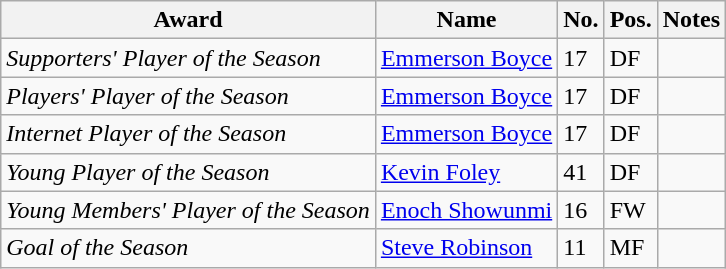<table class="wikitable" style="text-align:center">
<tr>
<th>Award</th>
<th>Name</th>
<th>No.</th>
<th>Pos.</th>
<th>Notes</th>
</tr>
<tr>
<td align="left"><em>Supporters' Player of the Season</em></td>
<td align="left"> <a href='#'>Emmerson Boyce</a></td>
<td align="left">17</td>
<td align="left">DF</td>
<td align="center"></td>
</tr>
<tr>
<td align="left"><em>Players' Player of the Season</em></td>
<td align="left"> <a href='#'>Emmerson Boyce</a></td>
<td align="left">17</td>
<td align="left">DF</td>
<td align="center"></td>
</tr>
<tr>
<td align="left"><em>Internet Player of the Season</em></td>
<td align="left"> <a href='#'>Emmerson Boyce</a></td>
<td align="left">17</td>
<td align="left">DF</td>
<td align="center"></td>
</tr>
<tr>
<td align="left"><em>Young Player of the Season</em></td>
<td align="left"> <a href='#'>Kevin Foley</a></td>
<td align="left">41</td>
<td align="left">DF</td>
<td align="center"></td>
</tr>
<tr>
<td align="left"><em>Young Members' Player of the Season</em></td>
<td align="left"> <a href='#'>Enoch Showunmi</a></td>
<td align="left">16</td>
<td align="left">FW</td>
<td align="center"></td>
</tr>
<tr>
<td align="left"><em>Goal of the Season</em></td>
<td align="left"> <a href='#'>Steve Robinson</a></td>
<td align="left">11</td>
<td align="left">MF</td>
<td align="center"></td>
</tr>
</table>
